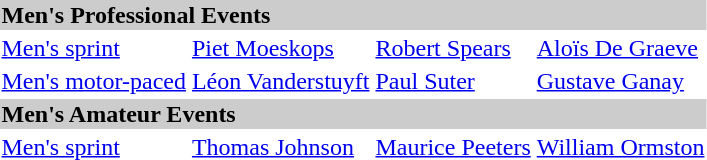<table>
<tr bgcolor="#cccccc">
<td colspan=7><strong>Men's Professional Events</strong></td>
</tr>
<tr>
<td><a href='#'>Men's sprint</a> <br></td>
<td><a href='#'>Piet Moeskops</a><br></td>
<td><a href='#'>Robert Spears</a><br></td>
<td><a href='#'>Aloïs De Graeve</a><br></td>
</tr>
<tr>
<td><a href='#'>Men's motor-paced</a><br></td>
<td><a href='#'>Léon Vanderstuyft</a><br></td>
<td><a href='#'>Paul Suter</a><br></td>
<td><a href='#'>Gustave Ganay</a><br></td>
</tr>
<tr bgcolor="#cccccc">
<td colspan=7><strong>Men's Amateur Events</strong></td>
</tr>
<tr>
<td><a href='#'>Men's sprint</a> <br></td>
<td><a href='#'>Thomas Johnson</a> <br></td>
<td><a href='#'>Maurice Peeters</a> <br></td>
<td><a href='#'>William Ormston</a>  <br></td>
</tr>
</table>
